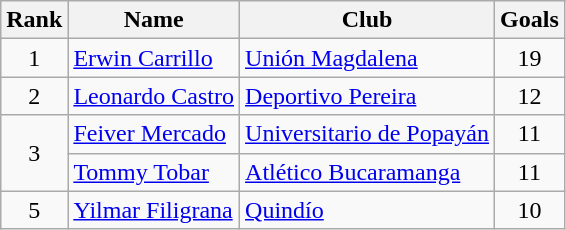<table class="wikitable" border="1">
<tr>
<th>Rank</th>
<th>Name</th>
<th>Club</th>
<th>Goals</th>
</tr>
<tr>
<td align=center>1</td>
<td> <a href='#'>Erwin Carrillo</a></td>
<td><a href='#'>Unión Magdalena</a></td>
<td align=center>19</td>
</tr>
<tr>
<td align=center>2</td>
<td> <a href='#'>Leonardo Castro</a></td>
<td><a href='#'>Deportivo Pereira</a></td>
<td align=center>12</td>
</tr>
<tr>
<td rowspan=2 align=center>3</td>
<td> <a href='#'>Feiver Mercado</a></td>
<td><a href='#'>Universitario de Popayán</a></td>
<td align=center>11</td>
</tr>
<tr>
<td> <a href='#'>Tommy Tobar</a></td>
<td><a href='#'>Atlético Bucaramanga</a></td>
<td align=center>11</td>
</tr>
<tr>
<td align=center>5</td>
<td> <a href='#'>Yilmar Filigrana</a></td>
<td><a href='#'>Quindío</a></td>
<td align=center>10</td>
</tr>
</table>
